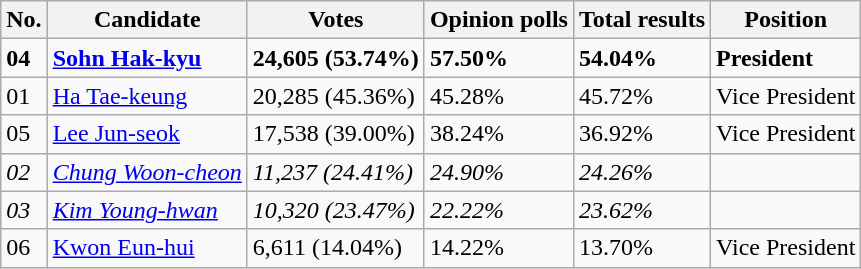<table class="wikitable">
<tr>
<th>No.</th>
<th>Candidate</th>
<th>Votes</th>
<th>Opinion polls</th>
<th>Total results</th>
<th>Position</th>
</tr>
<tr>
<td><strong>04</strong></td>
<td><strong><a href='#'>Sohn Hak-kyu</a></strong></td>
<td><strong>24,605 (53.74%)</strong></td>
<td><strong>57.50%</strong></td>
<td><strong>54.04%</strong></td>
<td><strong>President</strong></td>
</tr>
<tr>
<td>01</td>
<td><a href='#'>Ha Tae-keung</a></td>
<td>20,285 (45.36%)</td>
<td>45.28%</td>
<td>45.72%</td>
<td>Vice President</td>
</tr>
<tr>
<td>05</td>
<td><a href='#'>Lee Jun-seok</a></td>
<td>17,538 (39.00%)</td>
<td>38.24%</td>
<td>36.92%</td>
<td>Vice President</td>
</tr>
<tr>
<td><em>02</em></td>
<td><em><a href='#'>Chung Woon-cheon</a></em></td>
<td><em>11,237 (24.41%)</em></td>
<td><em>24.90%</em></td>
<td><em>24.26%</em></td>
<td></td>
</tr>
<tr>
<td><em>03</em></td>
<td><em><a href='#'>Kim Young-hwan</a></em></td>
<td><em>10,320 (23.47%)</em></td>
<td><em>22.22%</em></td>
<td><em>23.62%</em></td>
<td></td>
</tr>
<tr>
<td>06</td>
<td><a href='#'>Kwon Eun-hui</a></td>
<td>6,611 (14.04%)</td>
<td>14.22%</td>
<td>13.70%</td>
<td>Vice President</td>
</tr>
</table>
